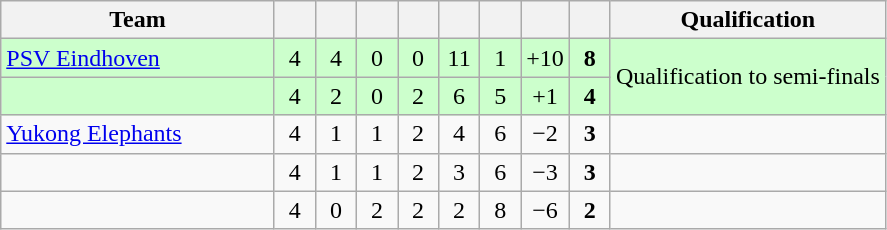<table class="wikitable" style="text-align:center;">
<tr>
<th width=175>Team</th>
<th width=20></th>
<th width=20></th>
<th width=20></th>
<th width=20></th>
<th width=20></th>
<th width=20></th>
<th width=20></th>
<th width=20></th>
<th>Qualification</th>
</tr>
<tr bgcolor="#ccffcc">
<td align="left"> <a href='#'>PSV Eindhoven</a></td>
<td>4</td>
<td>4</td>
<td>0</td>
<td>0</td>
<td>11</td>
<td>1</td>
<td>+10</td>
<td><strong>8</strong></td>
<td rowspan="2">Qualification to semi-finals</td>
</tr>
<tr bgcolor="#ccffcc">
<td align="left"></td>
<td>4</td>
<td>2</td>
<td>0</td>
<td>2</td>
<td>6</td>
<td>5</td>
<td>+1</td>
<td><strong>4</strong></td>
</tr>
<tr>
<td align="left"> <a href='#'>Yukong Elephants</a></td>
<td>4</td>
<td>1</td>
<td>1</td>
<td>2</td>
<td>4</td>
<td>6</td>
<td>−2</td>
<td><strong>3</strong></td>
<td></td>
</tr>
<tr>
<td align="left"></td>
<td>4</td>
<td>1</td>
<td>1</td>
<td>2</td>
<td>3</td>
<td>6</td>
<td>−3</td>
<td><strong>3</strong></td>
<td></td>
</tr>
<tr>
<td align="left"></td>
<td>4</td>
<td>0</td>
<td>2</td>
<td>2</td>
<td>2</td>
<td>8</td>
<td>−6</td>
<td><strong>2</strong></td>
<td></td>
</tr>
</table>
